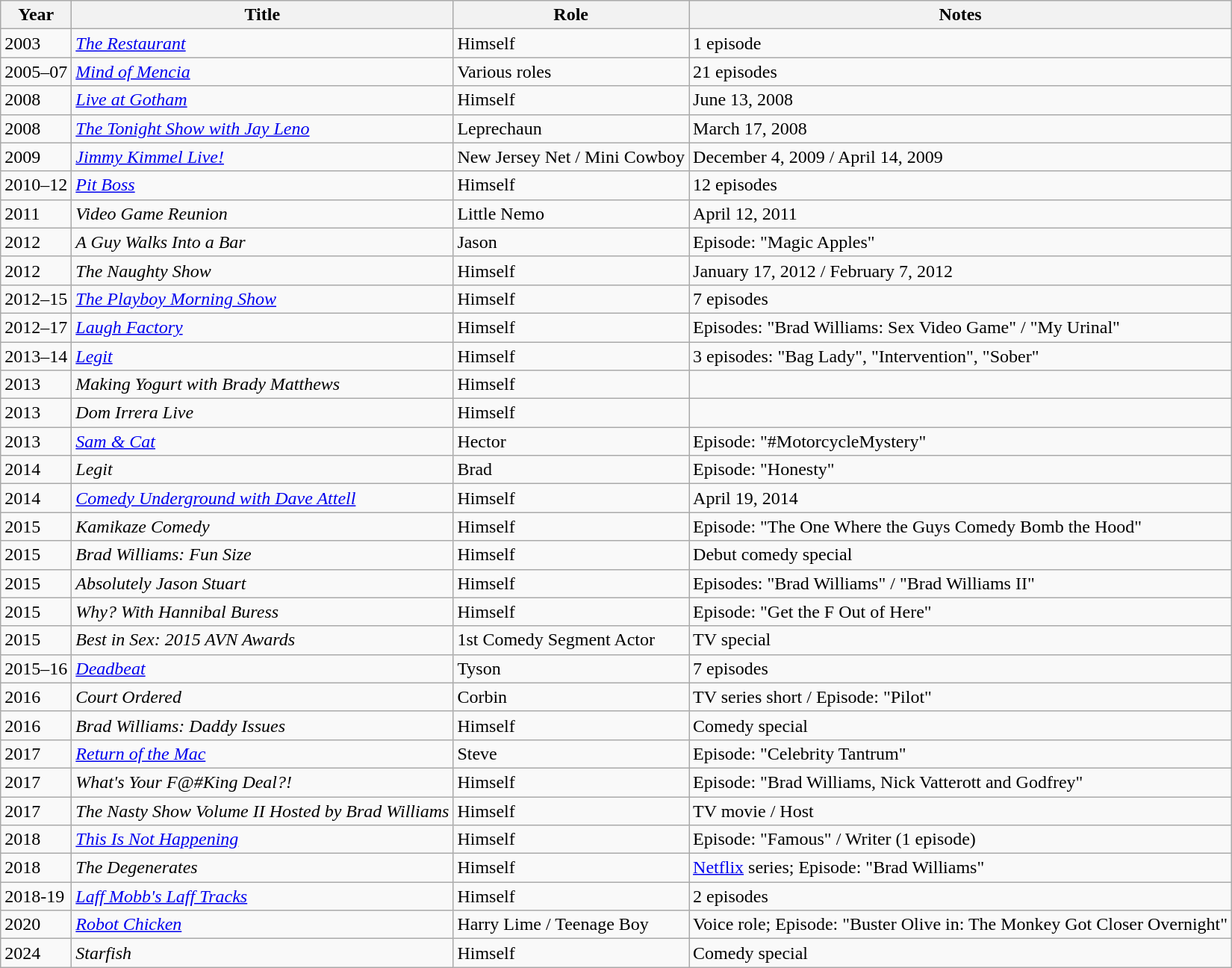<table class = "wikitable sortable">
<tr>
<th>Year</th>
<th>Title</th>
<th>Role</th>
<th class = "unsortable">Notes</th>
</tr>
<tr>
<td>2003</td>
<td><em><a href='#'>The Restaurant</a></em></td>
<td>Himself</td>
<td>1 episode</td>
</tr>
<tr>
<td>2005–07</td>
<td><em><a href='#'>Mind of Mencia</a></em></td>
<td>Various roles</td>
<td>21 episodes</td>
</tr>
<tr>
<td>2008</td>
<td><em><a href='#'>Live at Gotham</a></em></td>
<td>Himself</td>
<td>June 13, 2008</td>
</tr>
<tr>
<td>2008</td>
<td><em><a href='#'>The Tonight Show with Jay Leno</a></em></td>
<td>Leprechaun</td>
<td>March 17, 2008</td>
</tr>
<tr>
<td>2009</td>
<td><em><a href='#'>Jimmy Kimmel Live!</a></em></td>
<td>New Jersey Net / Mini Cowboy</td>
<td>December 4, 2009 / April 14, 2009</td>
</tr>
<tr>
<td>2010–12</td>
<td><em><a href='#'>Pit Boss</a></em></td>
<td>Himself</td>
<td>12 episodes</td>
</tr>
<tr>
<td>2011</td>
<td><em>Video Game Reunion</em></td>
<td>Little Nemo</td>
<td>April 12, 2011</td>
</tr>
<tr>
<td>2012</td>
<td><em>A Guy Walks Into a Bar</em></td>
<td>Jason</td>
<td>Episode: "Magic Apples"</td>
</tr>
<tr>
<td>2012</td>
<td><em>The Naughty Show</em></td>
<td>Himself</td>
<td>January 17, 2012 / February 7, 2012</td>
</tr>
<tr>
<td>2012–15</td>
<td><em><a href='#'>The Playboy Morning Show</a></em></td>
<td>Himself</td>
<td>7 episodes</td>
</tr>
<tr>
<td>2012–17</td>
<td><em><a href='#'>Laugh Factory</a></em></td>
<td>Himself</td>
<td>Episodes: "Brad Williams: Sex Video Game" / "My Urinal"</td>
</tr>
<tr>
<td>2013–14</td>
<td><em><a href='#'>Legit</a></em></td>
<td>Himself</td>
<td>3 episodes: "Bag Lady", "Intervention", "Sober"</td>
</tr>
<tr>
<td>2013</td>
<td><em>Making Yogurt with Brady Matthews</em></td>
<td>Himself</td>
<td></td>
</tr>
<tr>
<td>2013</td>
<td><em>Dom Irrera Live</em></td>
<td>Himself</td>
<td></td>
</tr>
<tr>
<td>2013</td>
<td><em><a href='#'>Sam & Cat</a></em></td>
<td>Hector</td>
<td>Episode: "#MotorcycleMystery"</td>
</tr>
<tr>
<td>2014</td>
<td><em>Legit</em></td>
<td>Brad</td>
<td>Episode: "Honesty"</td>
</tr>
<tr>
<td>2014</td>
<td><em><a href='#'>Comedy Underground with Dave Attell</a></em></td>
<td>Himself</td>
<td>April 19, 2014</td>
</tr>
<tr>
<td>2015</td>
<td><em>Kamikaze Comedy</em></td>
<td>Himself</td>
<td>Episode: "The One Where the Guys Comedy Bomb the Hood"</td>
</tr>
<tr>
<td>2015</td>
<td><em>Brad Williams: Fun Size</em></td>
<td>Himself</td>
<td>Debut comedy special</td>
</tr>
<tr>
<td>2015</td>
<td><em>Absolutely Jason Stuart</em></td>
<td>Himself</td>
<td>Episodes: "Brad Williams" / "Brad Williams II"</td>
</tr>
<tr>
<td>2015</td>
<td><em>Why? With Hannibal Buress</em></td>
<td>Himself</td>
<td>Episode: "Get the F Out of Here"</td>
</tr>
<tr>
<td>2015</td>
<td><em>Best in Sex: 2015 AVN Awards</em></td>
<td>1st Comedy Segment Actor</td>
<td>TV special</td>
</tr>
<tr>
<td>2015–16</td>
<td><em><a href='#'>Deadbeat</a></em></td>
<td>Tyson</td>
<td>7 episodes</td>
</tr>
<tr>
<td>2016</td>
<td><em>Court Ordered</em></td>
<td>Corbin</td>
<td>TV series short / Episode: "Pilot"</td>
</tr>
<tr>
<td>2016</td>
<td><em>Brad Williams: Daddy Issues</em></td>
<td>Himself</td>
<td>Comedy special</td>
</tr>
<tr>
<td>2017</td>
<td><em><a href='#'>Return of the Mac</a></em></td>
<td>Steve</td>
<td>Episode: "Celebrity Tantrum"</td>
</tr>
<tr>
<td>2017</td>
<td><em>What's Your F@#King Deal?!</em></td>
<td>Himself</td>
<td>Episode: "Brad Williams, Nick Vatterott and Godfrey"</td>
</tr>
<tr>
<td>2017</td>
<td><em>The Nasty Show Volume II Hosted by Brad Williams</em></td>
<td>Himself</td>
<td>TV movie / Host</td>
</tr>
<tr>
<td>2018</td>
<td><em><a href='#'>This Is Not Happening</a></em></td>
<td>Himself</td>
<td>Episode: "Famous" / Writer (1 episode)</td>
</tr>
<tr>
<td>2018</td>
<td><em>The Degenerates</em></td>
<td>Himself</td>
<td><a href='#'>Netflix</a> series; Episode: "Brad Williams"</td>
</tr>
<tr>
<td>2018-19</td>
<td><em><a href='#'>Laff Mobb's Laff Tracks</a></em></td>
<td>Himself</td>
<td>2 episodes</td>
</tr>
<tr>
<td>2020</td>
<td><em><a href='#'>Robot Chicken</a></em></td>
<td>Harry Lime / Teenage Boy</td>
<td>Voice role; Episode: "Buster Olive in: The Monkey Got Closer Overnight"</td>
</tr>
<tr>
<td>2024</td>
<td><em>Starfish</em></td>
<td>Himself</td>
<td>Comedy special</td>
</tr>
</table>
